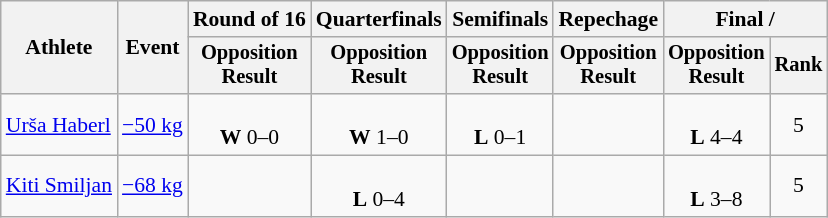<table class="wikitable" style="font-size:90%">
<tr>
<th rowspan="2">Athlete</th>
<th rowspan="2">Event</th>
<th>Round of 16</th>
<th>Quarterfinals</th>
<th>Semifinals</th>
<th>Repechage</th>
<th colspan=2>Final / </th>
</tr>
<tr style="font-size:95%">
<th>Opposition<br>Result</th>
<th>Opposition<br>Result</th>
<th>Opposition<br>Result</th>
<th>Opposition<br>Result</th>
<th>Opposition<br>Result</th>
<th>Rank</th>
</tr>
<tr align=center>
<td align=left><a href='#'>Urša Haberl</a></td>
<td align=left><a href='#'>−50 kg</a></td>
<td><br><strong>W</strong> 0–0</td>
<td><br><strong>W</strong> 1–0</td>
<td><br><strong>L</strong> 0–1</td>
<td></td>
<td><br><strong>L</strong> 4–4</td>
<td>5</td>
</tr>
<tr align=center>
<td align=left><a href='#'>Kiti Smiljan</a></td>
<td align=left><a href='#'>−68 kg</a></td>
<td></td>
<td><br><strong>L</strong> 0–4</td>
<td></td>
<td></td>
<td><br><strong>L</strong> 3–8</td>
<td>5</td>
</tr>
</table>
